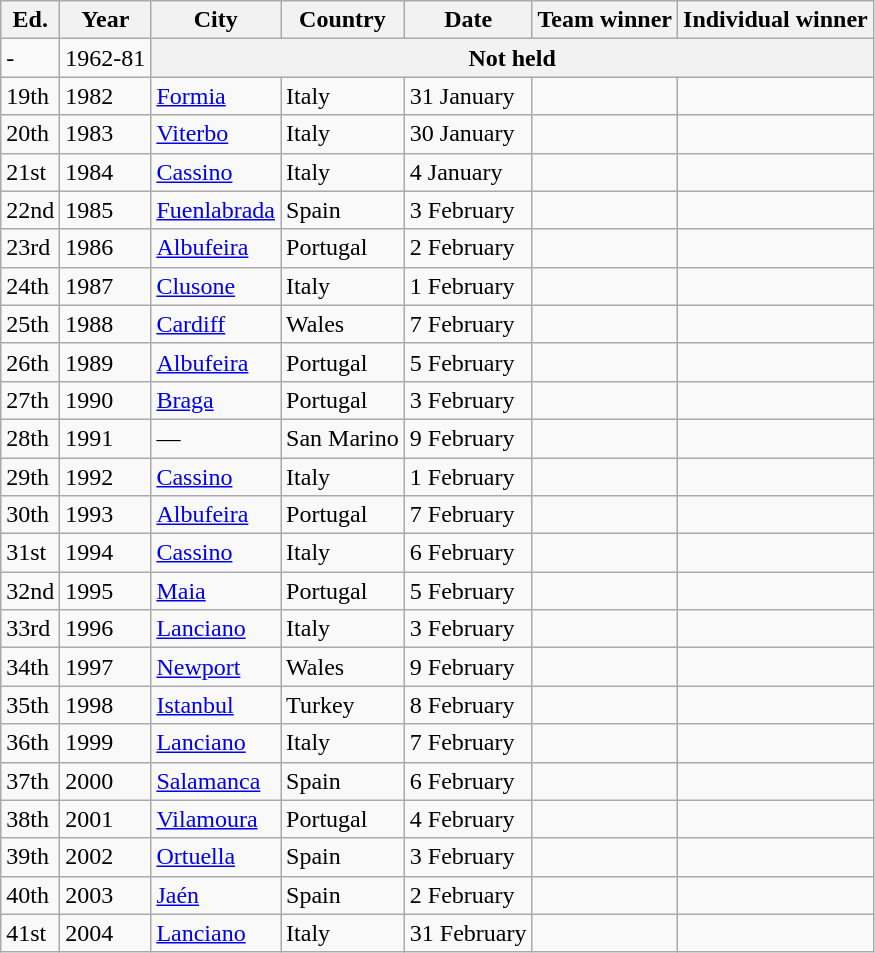<table class="wikitable sortable">
<tr>
<th>Ed.</th>
<th>Year</th>
<th>City</th>
<th>Country</th>
<th>Date</th>
<th>Team winner</th>
<th>Individual winner</th>
</tr>
<tr>
<td>-</td>
<td>1962-81</td>
<th colspan=5>Not held</th>
</tr>
<tr>
<td>19th</td>
<td>1982</td>
<td><a href='#'>Formia</a></td>
<td>Italy</td>
<td>31 January</td>
<td></td>
<td></td>
</tr>
<tr>
<td>20th</td>
<td>1983</td>
<td><a href='#'>Viterbo</a></td>
<td>Italy</td>
<td>30 January</td>
<td></td>
<td></td>
</tr>
<tr>
<td>21st</td>
<td>1984</td>
<td><a href='#'>Cassino</a></td>
<td>Italy</td>
<td>4 January</td>
<td></td>
<td></td>
</tr>
<tr>
<td>22nd</td>
<td>1985</td>
<td><a href='#'>Fuenlabrada</a></td>
<td>Spain</td>
<td>3 February</td>
<td></td>
<td></td>
</tr>
<tr>
<td>23rd</td>
<td>1986</td>
<td><a href='#'>Albufeira</a></td>
<td>Portugal</td>
<td>2 February</td>
<td></td>
<td></td>
</tr>
<tr>
<td>24th</td>
<td>1987</td>
<td><a href='#'>Clusone</a></td>
<td>Italy</td>
<td>1 February</td>
<td></td>
<td></td>
</tr>
<tr>
<td>25th</td>
<td>1988</td>
<td><a href='#'>Cardiff</a></td>
<td>Wales</td>
<td>7 February</td>
<td></td>
<td></td>
</tr>
<tr>
<td>26th</td>
<td>1989</td>
<td><a href='#'>Albufeira</a></td>
<td>Portugal</td>
<td>5 February</td>
<td></td>
<td></td>
</tr>
<tr>
<td>27th</td>
<td>1990</td>
<td><a href='#'>Braga</a></td>
<td>Portugal</td>
<td>3 February</td>
<td></td>
<td></td>
</tr>
<tr>
<td>28th</td>
<td>1991</td>
<td>—</td>
<td>San Marino</td>
<td>9 February</td>
<td></td>
<td></td>
</tr>
<tr>
<td>29th</td>
<td>1992</td>
<td><a href='#'>Cassino</a></td>
<td>Italy</td>
<td>1 February</td>
<td></td>
<td></td>
</tr>
<tr>
<td>30th</td>
<td>1993</td>
<td><a href='#'>Albufeira</a></td>
<td>Portugal</td>
<td>7 February</td>
<td></td>
<td></td>
</tr>
<tr>
<td>31st</td>
<td>1994</td>
<td><a href='#'>Cassino</a></td>
<td>Italy</td>
<td>6 February</td>
<td></td>
<td></td>
</tr>
<tr>
<td>32nd</td>
<td>1995</td>
<td><a href='#'>Maia</a></td>
<td>Portugal</td>
<td>5 February</td>
<td></td>
<td></td>
</tr>
<tr>
<td>33rd</td>
<td>1996</td>
<td><a href='#'>Lanciano</a></td>
<td>Italy</td>
<td>3 February</td>
<td></td>
<td></td>
</tr>
<tr>
<td>34th</td>
<td>1997</td>
<td><a href='#'>Newport</a></td>
<td>Wales</td>
<td>9 February</td>
<td></td>
<td></td>
</tr>
<tr>
<td>35th</td>
<td>1998</td>
<td><a href='#'>Istanbul</a></td>
<td>Turkey</td>
<td>8 February</td>
<td></td>
<td></td>
</tr>
<tr>
<td>36th</td>
<td>1999</td>
<td><a href='#'>Lanciano</a></td>
<td>Italy</td>
<td>7 February</td>
<td></td>
<td></td>
</tr>
<tr>
<td>37th</td>
<td>2000</td>
<td><a href='#'>Salamanca</a></td>
<td>Spain</td>
<td>6 February</td>
<td></td>
<td></td>
</tr>
<tr>
<td>38th</td>
<td>2001</td>
<td><a href='#'>Vilamoura</a></td>
<td>Portugal</td>
<td>4 February</td>
<td></td>
<td></td>
</tr>
<tr>
<td>39th</td>
<td>2002</td>
<td><a href='#'>Ortuella</a></td>
<td>Spain</td>
<td>3 February</td>
<td></td>
<td></td>
</tr>
<tr>
<td>40th</td>
<td>2003</td>
<td><a href='#'>Jaén</a></td>
<td>Spain</td>
<td>2 February</td>
<td></td>
<td></td>
</tr>
<tr>
<td>41st</td>
<td>2004</td>
<td><a href='#'>Lanciano</a></td>
<td>Italy</td>
<td>31 February</td>
<td></td>
<td></td>
</tr>
</table>
